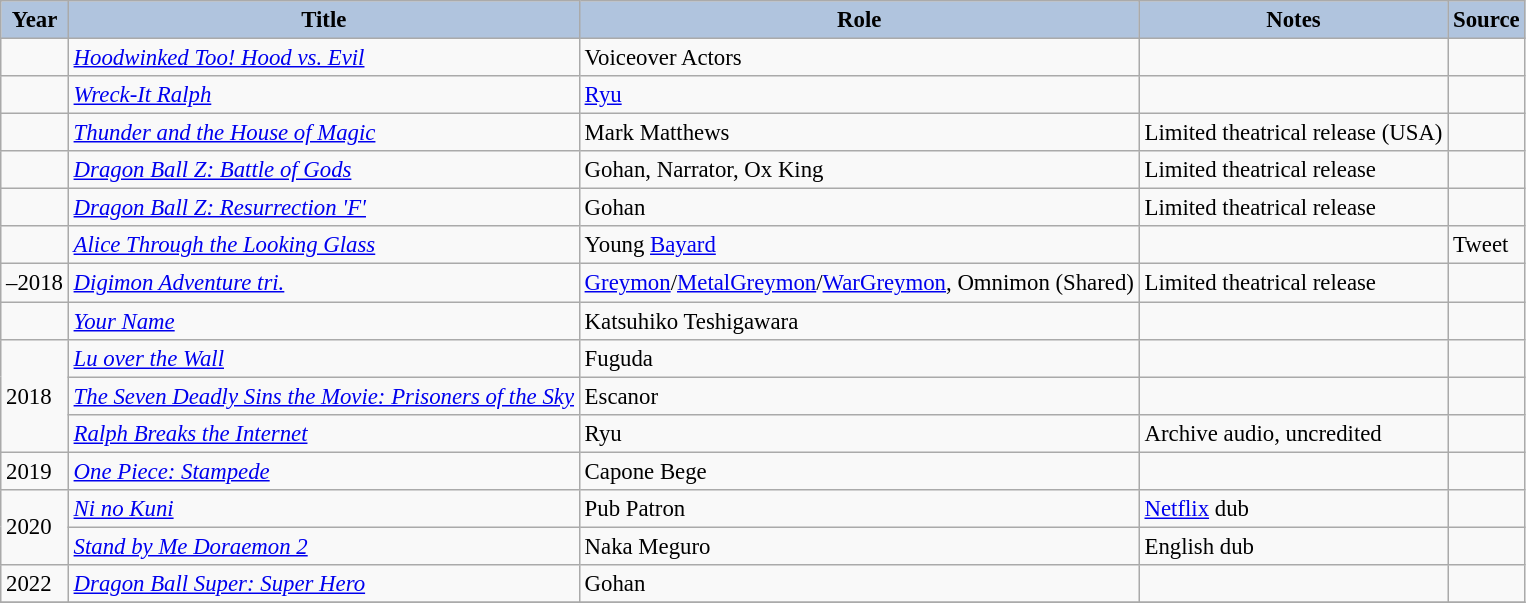<table class="wikitable sortable plainrowheaders" style="width=95%; font-size: 95%;">
<tr>
<th style="background:#b0c4de;">Year </th>
<th style="background:#b0c4de;">Title</th>
<th style="background:#b0c4de;">Role </th>
<th style="background:#b0c4de;" class="unsortable">Notes </th>
<th style="background:#b0c4de;" class="unsortable">Source</th>
</tr>
<tr>
<td></td>
<td><em><a href='#'>Hoodwinked Too! Hood vs. Evil</a></em></td>
<td>Voiceover Actors</td>
<td> </td>
<td></td>
</tr>
<tr>
<td></td>
<td><em><a href='#'>Wreck-It Ralph</a></em></td>
<td><a href='#'>Ryu</a></td>
<td> </td>
<td></td>
</tr>
<tr>
<td></td>
<td><em><a href='#'>Thunder and the House of Magic</a></em></td>
<td>Mark Matthews</td>
<td>Limited theatrical release (USA)</td>
<td></td>
</tr>
<tr>
<td></td>
<td><em><a href='#'>Dragon Ball Z: Battle of Gods</a></em></td>
<td>Gohan, Narrator, Ox King</td>
<td>Limited theatrical release</td>
<td></td>
</tr>
<tr>
<td></td>
<td><em><a href='#'>Dragon Ball Z: Resurrection 'F'</a></em></td>
<td>Gohan</td>
<td>Limited theatrical release</td>
<td></td>
</tr>
<tr>
<td></td>
<td><em><a href='#'>Alice Through the Looking Glass</a></em></td>
<td>Young <a href='#'>Bayard</a></td>
<td></td>
<td>Tweet</td>
</tr>
<tr>
<td>–2018</td>
<td><em><a href='#'>Digimon Adventure tri.</a></em></td>
<td><a href='#'>Greymon</a>/<a href='#'>MetalGreymon</a>/<a href='#'>WarGreymon</a>, Omnimon (Shared)</td>
<td>Limited theatrical release</td>
<td></td>
</tr>
<tr>
<td></td>
<td><em><a href='#'>Your Name</a></em></td>
<td>Katsuhiko Teshigawara</td>
<td></td>
<td></td>
</tr>
<tr>
<td rowspan="3">2018</td>
<td><em><a href='#'>Lu over the Wall</a></em></td>
<td>Fuguda</td>
<td></td>
<td></td>
</tr>
<tr>
<td><em><a href='#'>The Seven Deadly Sins the Movie: Prisoners of the Sky</a></em></td>
<td>Escanor</td>
<td></td>
<td></td>
</tr>
<tr>
<td><em><a href='#'>Ralph Breaks the Internet</a></em></td>
<td>Ryu</td>
<td>Archive audio, uncredited</td>
<td></td>
</tr>
<tr>
<td>2019</td>
<td><em><a href='#'>One Piece: Stampede</a></em></td>
<td>Capone Bege</td>
<td></td>
<td></td>
</tr>
<tr>
<td rowspan="2">2020</td>
<td><em><a href='#'>Ni no Kuni</a></em></td>
<td>Pub Patron</td>
<td><a href='#'>Netflix</a> dub</td>
<td></td>
</tr>
<tr>
<td><em><a href='#'>Stand by Me Doraemon 2</a></em></td>
<td>Naka Meguro</td>
<td>English dub</td>
<td></td>
</tr>
<tr>
<td>2022</td>
<td><em><a href='#'>Dragon Ball Super: Super Hero</a></em></td>
<td>Gohan</td>
<td></td>
<td></td>
</tr>
<tr>
</tr>
</table>
